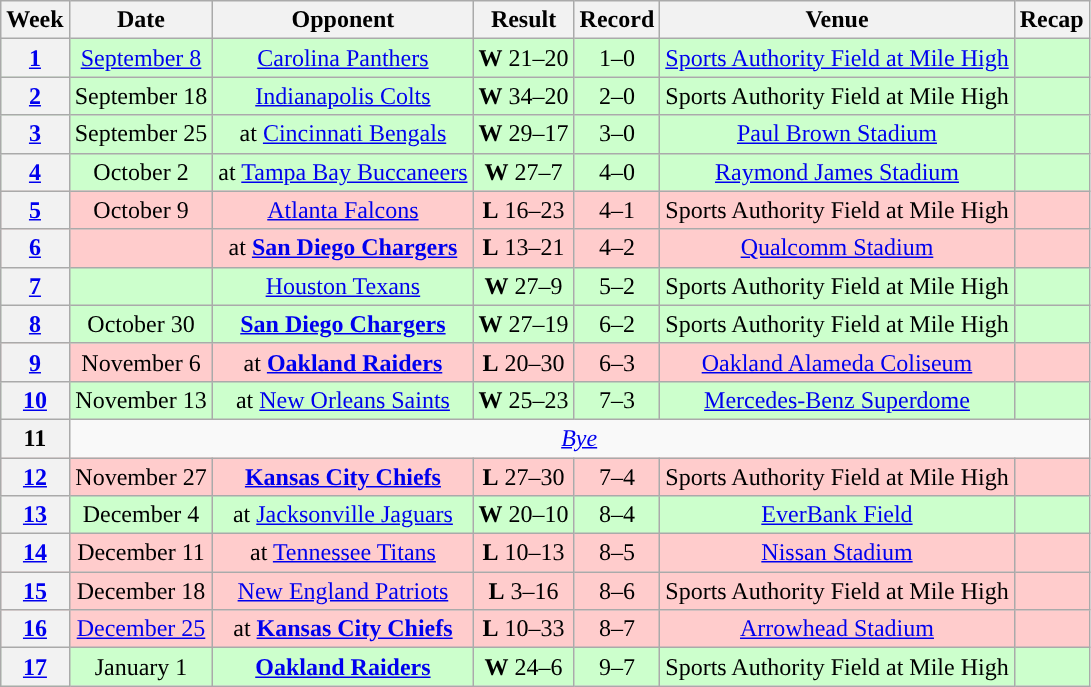<table class="wikitable" style="text-align:center">
<tr>
<th>Week</th>
<th>Date</th>
<th>Opponent</th>
<th>Result</th>
<th>Record</th>
<th>Venue</th>
<th>Recap</th>
</tr>
<tr style="background:#cfc">
<th><a href='#'>1</a></th>
<td><a href='#'>September 8</a></td>
<td><a href='#'>Carolina Panthers</a></td>
<td><strong>W</strong> 21–20</td>
<td>1–0</td>
<td><a href='#'>Sports Authority Field at Mile High</a></td>
<td></td>
</tr>
<tr style="background:#cfc">
<th><a href='#'>2</a></th>
<td>September 18</td>
<td><a href='#'>Indianapolis Colts</a></td>
<td><strong>W</strong> 34–20</td>
<td>2–0</td>
<td>Sports Authority Field at Mile High</td>
<td></td>
</tr>
<tr style="background:#cfc">
<th><a href='#'>3</a></th>
<td>September 25</td>
<td>at <a href='#'>Cincinnati Bengals</a></td>
<td><strong>W</strong> 29–17</td>
<td>3–0</td>
<td><a href='#'>Paul Brown Stadium</a></td>
<td></td>
</tr>
<tr style="background:#cfc">
<th><a href='#'>4</a></th>
<td>October 2</td>
<td>at <a href='#'>Tampa Bay Buccaneers</a></td>
<td><strong>W</strong> 27–7</td>
<td>4–0</td>
<td><a href='#'>Raymond James Stadium</a></td>
<td></td>
</tr>
<tr style="background:#fcc">
<th><a href='#'>5</a></th>
<td>October 9</td>
<td><a href='#'>Atlanta Falcons</a></td>
<td><strong>L</strong> 16–23</td>
<td>4–1</td>
<td>Sports Authority Field at Mile High</td>
<td></td>
</tr>
<tr style="background:#fcc">
<th><a href='#'>6</a></th>
<td></td>
<td>at <strong><a href='#'>San Diego Chargers</a></strong></td>
<td><strong>L</strong> 13–21</td>
<td>4–2</td>
<td><a href='#'>Qualcomm Stadium</a></td>
<td></td>
</tr>
<tr style="background:#cfc">
<th><a href='#'>7</a></th>
<td></td>
<td><a href='#'>Houston Texans</a></td>
<td><strong>W</strong> 27–9</td>
<td>5–2</td>
<td>Sports Authority Field at Mile High</td>
<td></td>
</tr>
<tr style="background:#cfc">
<th><a href='#'>8</a></th>
<td>October 30</td>
<td><strong><a href='#'>San Diego Chargers</a></strong></td>
<td><strong>W</strong> 27–19</td>
<td>6–2</td>
<td>Sports Authority Field at Mile High</td>
<td></td>
</tr>
<tr style="background:#fcc">
<th><a href='#'>9</a></th>
<td>November 6</td>
<td>at <strong><a href='#'>Oakland Raiders</a></strong></td>
<td><strong>L</strong> 20–30</td>
<td>6–3</td>
<td><a href='#'>Oakland Alameda Coliseum</a></td>
<td></td>
</tr>
<tr style="background:#cfc">
<th><a href='#'>10</a></th>
<td>November 13</td>
<td>at <a href='#'>New Orleans Saints</a></td>
<td><strong>W</strong> 25–23</td>
<td>7–3</td>
<td><a href='#'>Mercedes-Benz Superdome</a></td>
<td></td>
</tr>
<tr>
<th>11</th>
<td colspan="6"><em><a href='#'>Bye</a></em></td>
</tr>
<tr style="background:#fcc">
<th><a href='#'>12</a></th>
<td>November 27</td>
<td><strong><a href='#'>Kansas City Chiefs</a></strong></td>
<td><strong>L</strong> 27–30 </td>
<td>7–4</td>
<td>Sports Authority Field at Mile High</td>
<td></td>
</tr>
<tr style="background:#cfc">
<th><a href='#'>13</a></th>
<td>December 4</td>
<td>at <a href='#'>Jacksonville Jaguars</a></td>
<td><strong>W</strong> 20–10</td>
<td>8–4</td>
<td><a href='#'>EverBank Field</a></td>
<td></td>
</tr>
<tr style="background:#fcc">
<th><a href='#'>14</a></th>
<td>December 11</td>
<td>at <a href='#'>Tennessee Titans</a></td>
<td><strong>L</strong> 10–13</td>
<td>8–5</td>
<td><a href='#'>Nissan Stadium</a></td>
<td></td>
</tr>
<tr style="background:#fcc">
<th><a href='#'>15</a></th>
<td>December 18</td>
<td><a href='#'>New England Patriots</a></td>
<td><strong>L</strong> 3–16</td>
<td>8–6</td>
<td>Sports Authority Field at Mile High</td>
<td></td>
</tr>
<tr style="background:#fcc">
<th><a href='#'>16</a></th>
<td><a href='#'>December 25</a></td>
<td>at <strong><a href='#'>Kansas City Chiefs</a></strong></td>
<td><strong>L</strong> 10–33</td>
<td>8–7</td>
<td><a href='#'>Arrowhead Stadium</a></td>
<td></td>
</tr>
<tr style="background:#cfc">
<th><a href='#'>17</a></th>
<td>January 1</td>
<td><strong><a href='#'>Oakland Raiders</a></strong></td>
<td><strong>W</strong> 24–6</td>
<td>9–7</td>
<td>Sports Authority Field at Mile High</td>
<td></td>
</tr>
</table>
